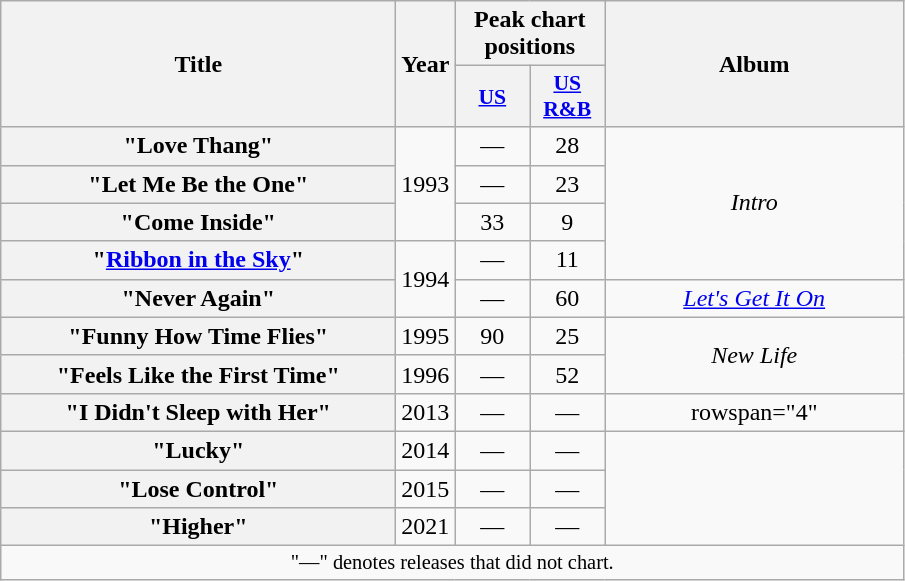<table class="wikitable plainrowheaders" style="text-align:center;" border="1">
<tr>
<th scope="col" rowspan="2" style="width:16em;">Title</th>
<th scope="col" rowspan="2">Year</th>
<th scope="col" colspan="2">Peak chart positions</th>
<th scope="col" rowspan="2" style="width:12em;">Album</th>
</tr>
<tr>
<th scope="col" style="width:3em;font-size:90%;"><a href='#'>US</a><br></th>
<th scope="col" style="width:3em;font-size:90%;"><a href='#'>US<br>R&B</a><br></th>
</tr>
<tr>
<th scope="row">"Love Thang"</th>
<td rowspan="3">1993</td>
<td>—</td>
<td>28</td>
<td rowspan="4"><em>Intro</em></td>
</tr>
<tr>
<th scope="row">"Let Me Be the One"</th>
<td>—</td>
<td>23</td>
</tr>
<tr>
<th scope="row">"Come Inside"</th>
<td>33</td>
<td>9</td>
</tr>
<tr>
<th scope="row">"<a href='#'>Ribbon in the Sky</a>"</th>
<td rowspan="2">1994</td>
<td>—</td>
<td>11</td>
</tr>
<tr>
<th scope="row">"Never Again"</th>
<td>—</td>
<td>60</td>
<td><em><a href='#'>Let's Get It On</a></em></td>
</tr>
<tr>
<th scope="row">"Funny How Time Flies"</th>
<td>1995</td>
<td>90</td>
<td>25</td>
<td rowspan="2"><em>New Life</em></td>
</tr>
<tr>
<th scope="row">"Feels Like the First Time"</th>
<td>1996</td>
<td>—</td>
<td>52</td>
</tr>
<tr>
<th scope="row">"I Didn't Sleep with Her"</th>
<td>2013</td>
<td>—</td>
<td>—</td>
<td>rowspan="4" </td>
</tr>
<tr>
<th scope="row">"Lucky"</th>
<td>2014</td>
<td>—</td>
<td>—</td>
</tr>
<tr>
<th scope="row">"Lose Control"</th>
<td>2015</td>
<td>—</td>
<td>—</td>
</tr>
<tr>
<th scope="row">"Higher"</th>
<td>2021</td>
<td>—</td>
<td>—</td>
</tr>
<tr>
<td colspan="7" style="text-align:center; font-size:85%">"—" denotes releases that did not chart.</td>
</tr>
</table>
